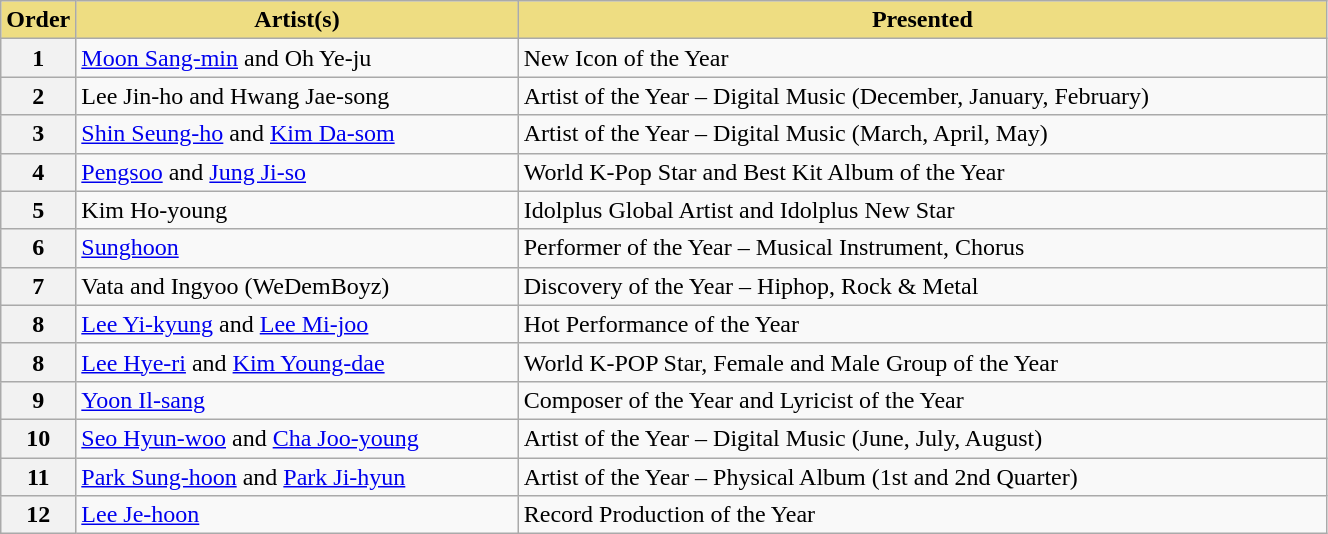<table class="wikitable plainrowheaders" style="width:70%">
<tr>
<th scope="col" style="background:#EEDD82; width:2%">Order</th>
<th scope="col" style="background:#EEDD82">Artist(s)</th>
<th scope="col" style="background:#EEDD82">Presented</th>
</tr>
<tr>
<th scope="row">1</th>
<td><a href='#'>Moon Sang-min</a> and Oh Ye-ju</td>
<td>New Icon of the Year</td>
</tr>
<tr>
<th scope="row">2</th>
<td>Lee Jin-ho and Hwang Jae-song</td>
<td>Artist of the Year – Digital Music (December, January, February)</td>
</tr>
<tr>
<th scope="row">3</th>
<td><a href='#'>Shin Seung-ho</a> and <a href='#'>Kim Da-som</a></td>
<td>Artist of the Year – Digital Music (March, April, May)</td>
</tr>
<tr>
<th scope="row">4</th>
<td><a href='#'>Pengsoo</a> and <a href='#'>Jung Ji-so</a></td>
<td>World K-Pop Star and Best Kit Album of the Year</td>
</tr>
<tr>
<th scope="row">5</th>
<td>Kim Ho-young</td>
<td>Idolplus Global Artist and Idolplus New Star</td>
</tr>
<tr>
<th scope="row">6</th>
<td><a href='#'>Sunghoon</a></td>
<td>Performer of the Year – Musical Instrument, Chorus</td>
</tr>
<tr>
<th scope="row">7</th>
<td>Vata and Ingyoo (WeDemBoyz)</td>
<td>Discovery of the Year – Hiphop, Rock & Metal</td>
</tr>
<tr>
<th scope="row">8</th>
<td><a href='#'>Lee Yi-kyung</a> and <a href='#'>Lee Mi-joo</a></td>
<td>Hot Performance of the Year</td>
</tr>
<tr>
<th scope="row">8</th>
<td><a href='#'>Lee Hye-ri</a> and <a href='#'>Kim Young-dae</a></td>
<td>World K-POP Star, Female and Male Group of the Year</td>
</tr>
<tr>
<th scope="row">9</th>
<td><a href='#'>Yoon Il-sang</a></td>
<td>Composer of the Year and Lyricist of the Year</td>
</tr>
<tr>
<th scope="row">10</th>
<td><a href='#'>Seo Hyun-woo</a> and <a href='#'>Cha Joo-young</a></td>
<td>Artist of the Year – Digital Music (June, July, August)</td>
</tr>
<tr>
<th scope="row">11</th>
<td><a href='#'>Park Sung-hoon</a> and <a href='#'>Park Ji-hyun</a></td>
<td>Artist of the Year – Physical Album (1st and 2nd Quarter)</td>
</tr>
<tr>
<th scope="row">12</th>
<td><a href='#'>Lee Je-hoon</a></td>
<td>Record Production of the Year</td>
</tr>
</table>
